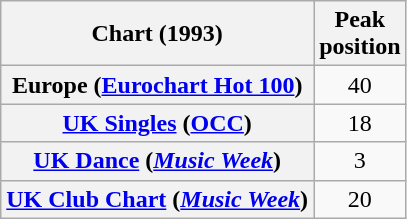<table class="wikitable sortable plainrowheaders" style="text-align:center">
<tr>
<th>Chart (1993)</th>
<th>Peak<br>position</th>
</tr>
<tr>
<th scope="row">Europe (<a href='#'>Eurochart Hot 100</a>)</th>
<td>40</td>
</tr>
<tr>
<th scope="row"><a href='#'>UK Singles</a> (<a href='#'>OCC</a>)</th>
<td>18</td>
</tr>
<tr>
<th scope="row"><a href='#'>UK Dance</a> (<em><a href='#'>Music Week</a></em>)</th>
<td>3</td>
</tr>
<tr>
<th scope="row"><a href='#'>UK Club Chart</a> (<em><a href='#'>Music Week</a></em>)</th>
<td>20</td>
</tr>
</table>
